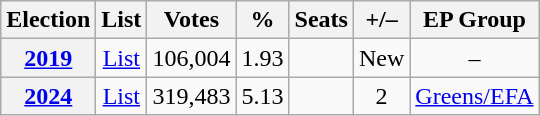<table class="wikitable" style="text-align: center;">
<tr>
<th>Election</th>
<th>List</th>
<th>Votes</th>
<th>%</th>
<th>Seats</th>
<th>+/–</th>
<th>EP Group</th>
</tr>
<tr>
<th><a href='#'>2019</a></th>
<td><a href='#'>List</a></td>
<td>106,004</td>
<td>1.93</td>
<td></td>
<td>New</td>
<td>–</td>
</tr>
<tr>
<th><a href='#'>2024</a></th>
<td><a href='#'>List</a></td>
<td>319,483</td>
<td>5.13</td>
<td></td>
<td> 2</td>
<td><a href='#'>Greens/EFA</a></td>
</tr>
</table>
